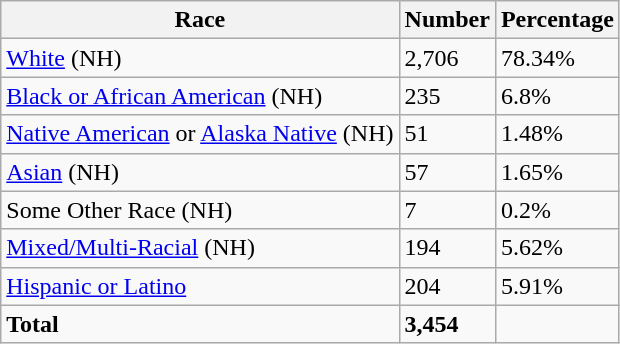<table class="wikitable">
<tr>
<th>Race</th>
<th>Number</th>
<th>Percentage</th>
</tr>
<tr>
<td><a href='#'>White</a> (NH)</td>
<td>2,706</td>
<td>78.34%</td>
</tr>
<tr>
<td><a href='#'>Black or African American</a> (NH)</td>
<td>235</td>
<td>6.8%</td>
</tr>
<tr>
<td><a href='#'>Native American</a> or <a href='#'>Alaska Native</a> (NH)</td>
<td>51</td>
<td>1.48%</td>
</tr>
<tr>
<td><a href='#'>Asian</a> (NH)</td>
<td>57</td>
<td>1.65%</td>
</tr>
<tr>
<td>Some Other Race (NH)</td>
<td>7</td>
<td>0.2%</td>
</tr>
<tr>
<td><a href='#'>Mixed/Multi-Racial</a> (NH)</td>
<td>194</td>
<td>5.62%</td>
</tr>
<tr>
<td><a href='#'>Hispanic or Latino</a></td>
<td>204</td>
<td>5.91%</td>
</tr>
<tr>
<td><strong>Total</strong></td>
<td><strong>3,454</strong></td>
<td></td>
</tr>
</table>
